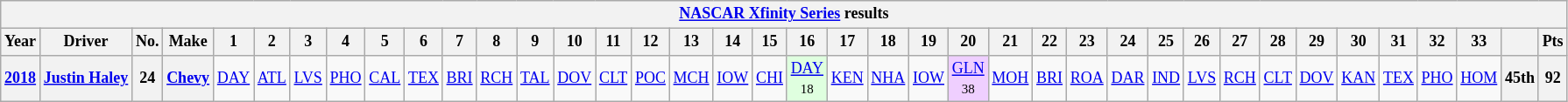<table class="wikitable mw-collapsible mw-collapsed" style="text-align:center; font-size:75%">
<tr>
<th colspan="42"><a href='#'>NASCAR Xfinity Series</a> results</th>
</tr>
<tr>
<th>Year</th>
<th>Driver</th>
<th>No.</th>
<th>Make</th>
<th>1</th>
<th>2</th>
<th>3</th>
<th>4</th>
<th>5</th>
<th>6</th>
<th>7</th>
<th>8</th>
<th>9</th>
<th>10</th>
<th>11</th>
<th>12</th>
<th>13</th>
<th>14</th>
<th>15</th>
<th>16</th>
<th>17</th>
<th>18</th>
<th>19</th>
<th>20</th>
<th>21</th>
<th>22</th>
<th>23</th>
<th>24</th>
<th>25</th>
<th>26</th>
<th>27</th>
<th>28</th>
<th>29</th>
<th>30</th>
<th>31</th>
<th>32</th>
<th>33</th>
<th></th>
<th>Pts</th>
</tr>
<tr>
<th><a href='#'>2018</a></th>
<th><a href='#'>Justin Haley</a></th>
<th>24</th>
<th><a href='#'>Chevy</a></th>
<td><a href='#'>DAY</a></td>
<td><a href='#'>ATL</a></td>
<td><a href='#'>LVS</a></td>
<td><a href='#'>PHO</a></td>
<td><a href='#'>CAL</a></td>
<td><a href='#'>TEX</a></td>
<td><a href='#'>BRI</a></td>
<td><a href='#'>RCH</a></td>
<td><a href='#'>TAL</a></td>
<td><a href='#'>DOV</a></td>
<td><a href='#'>CLT</a></td>
<td><a href='#'>POC</a></td>
<td><a href='#'>MCH</a></td>
<td><a href='#'>IOW</a></td>
<td><a href='#'>CHI</a></td>
<td style="background:#DFFFDF;"><a href='#'>DAY</a><br><small>18</small></td>
<td><a href='#'>KEN</a></td>
<td><a href='#'>NHA</a></td>
<td><a href='#'>IOW</a></td>
<td style="background:#EFCFFF;"><a href='#'>GLN</a><br><small>38</small></td>
<td><a href='#'>MOH</a></td>
<td><a href='#'>BRI</a></td>
<td><a href='#'>ROA</a></td>
<td><a href='#'>DAR</a></td>
<td><a href='#'>IND</a></td>
<td><a href='#'>LVS</a></td>
<td><a href='#'>RCH</a></td>
<td><a href='#'>CLT</a></td>
<td><a href='#'>DOV</a></td>
<td><a href='#'>KAN</a></td>
<td><a href='#'>TEX</a></td>
<td><a href='#'>PHO</a></td>
<td><a href='#'>HOM</a></td>
<th>45th</th>
<th>92</th>
</tr>
</table>
